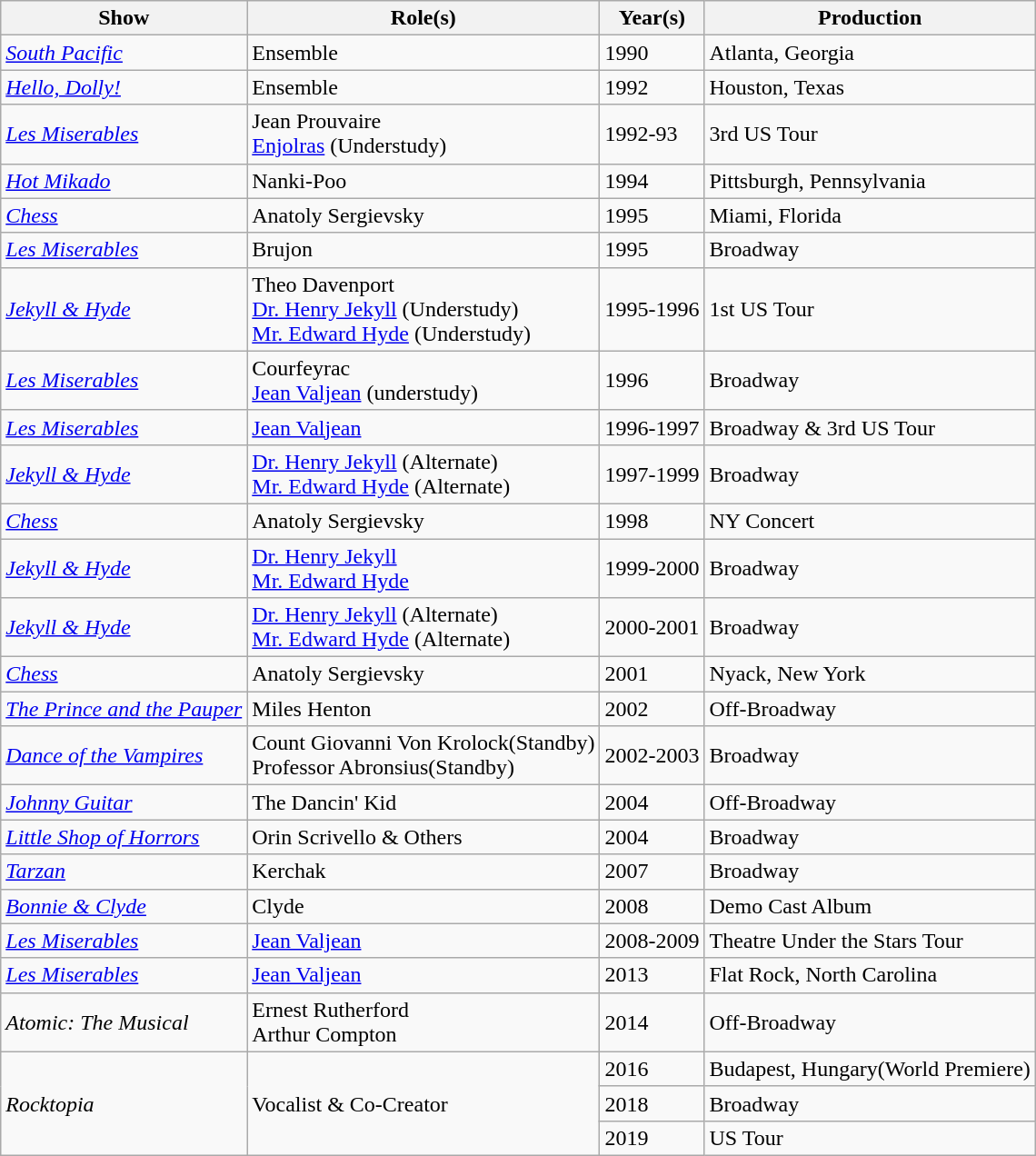<table class="wikitable">
<tr>
<th>Show</th>
<th>Role(s)</th>
<th>Year(s)</th>
<th>Production</th>
</tr>
<tr>
<td><em><a href='#'>South Pacific</a></em></td>
<td>Ensemble</td>
<td>1990</td>
<td>Atlanta, Georgia</td>
</tr>
<tr>
<td><em><a href='#'>Hello, Dolly!</a></em></td>
<td>Ensemble</td>
<td>1992</td>
<td>Houston, Texas</td>
</tr>
<tr>
<td><em><a href='#'>Les Miserables</a></em></td>
<td>Jean Prouvaire<br><a href='#'>Enjolras</a> (Understudy)</td>
<td>1992-93</td>
<td>3rd US Tour</td>
</tr>
<tr>
<td><em><a href='#'>Hot Mikado</a></em></td>
<td>Nanki-Poo</td>
<td>1994</td>
<td>Pittsburgh, Pennsylvania</td>
</tr>
<tr>
<td><em><a href='#'>Chess</a></em></td>
<td>Anatoly Sergievsky</td>
<td>1995</td>
<td>Miami, Florida</td>
</tr>
<tr>
<td><em><a href='#'>Les Miserables</a></em></td>
<td>Brujon</td>
<td>1995</td>
<td>Broadway</td>
</tr>
<tr>
<td><em><a href='#'>Jekyll & Hyde</a></em></td>
<td>Theo Davenport<br><a href='#'>Dr. Henry Jekyll</a> (Understudy)<br><a href='#'>Mr. Edward Hyde</a> (Understudy)</td>
<td>1995-1996</td>
<td>1st US Tour</td>
</tr>
<tr>
<td><em><a href='#'>Les Miserables</a></em></td>
<td>Courfeyrac<br><a href='#'>Jean Valjean</a> (understudy)</td>
<td>1996</td>
<td>Broadway</td>
</tr>
<tr>
<td><em><a href='#'>Les Miserables</a></em></td>
<td><a href='#'>Jean Valjean</a></td>
<td>1996-1997</td>
<td>Broadway & 3rd US Tour</td>
</tr>
<tr>
<td><em><a href='#'>Jekyll & Hyde</a></em></td>
<td><a href='#'>Dr. Henry Jekyll</a> (Alternate)<br><a href='#'>Mr. Edward Hyde</a> (Alternate)</td>
<td>1997-1999</td>
<td>Broadway</td>
</tr>
<tr>
<td><em><a href='#'>Chess</a></em></td>
<td>Anatoly Sergievsky</td>
<td>1998</td>
<td>NY Concert</td>
</tr>
<tr>
<td><em><a href='#'>Jekyll & Hyde</a></em></td>
<td><a href='#'>Dr. Henry Jekyll</a><br><a href='#'>Mr. Edward Hyde</a></td>
<td>1999-2000</td>
<td>Broadway</td>
</tr>
<tr>
<td><em><a href='#'>Jekyll & Hyde</a></em></td>
<td><a href='#'>Dr. Henry Jekyll</a> (Alternate)<br><a href='#'>Mr. Edward Hyde</a> (Alternate)</td>
<td>2000-2001</td>
<td>Broadway</td>
</tr>
<tr>
<td><em><a href='#'>Chess</a></em></td>
<td>Anatoly Sergievsky</td>
<td>2001</td>
<td>Nyack, New York</td>
</tr>
<tr>
<td><em><a href='#'>The Prince and the Pauper</a></em></td>
<td>Miles Henton</td>
<td>2002</td>
<td>Off-Broadway</td>
</tr>
<tr>
<td><em><a href='#'>Dance of the Vampires</a></em></td>
<td>Count Giovanni Von Krolock(Standby)<br>Professor Abronsius(Standby)</td>
<td>2002-2003</td>
<td>Broadway</td>
</tr>
<tr>
<td><em><a href='#'>Johnny Guitar</a></em></td>
<td>The Dancin' Kid</td>
<td>2004</td>
<td>Off-Broadway</td>
</tr>
<tr>
<td><em><a href='#'>Little Shop of Horrors</a></em></td>
<td>Orin Scrivello & Others</td>
<td>2004</td>
<td>Broadway</td>
</tr>
<tr>
<td><em><a href='#'>Tarzan</a></em></td>
<td>Kerchak</td>
<td>2007</td>
<td>Broadway</td>
</tr>
<tr>
<td><a href='#'><em>Bonnie & Clyde</em></a></td>
<td>Clyde</td>
<td>2008</td>
<td>Demo Cast Album</td>
</tr>
<tr>
<td><em><a href='#'>Les Miserables</a></em></td>
<td><a href='#'>Jean Valjean</a></td>
<td>2008-2009</td>
<td>Theatre Under the Stars Tour</td>
</tr>
<tr>
<td><em><a href='#'>Les Miserables</a></em></td>
<td><a href='#'>Jean Valjean</a></td>
<td>2013</td>
<td>Flat Rock, North Carolina</td>
</tr>
<tr>
<td><em>Atomic: The Musical</em></td>
<td>Ernest Rutherford<br>Arthur Compton</td>
<td>2014</td>
<td>Off-Broadway</td>
</tr>
<tr>
<td rowspan=3><em>Rocktopia</em></td>
<td rowspan=3>Vocalist & Co-Creator</td>
<td>2016</td>
<td>Budapest, Hungary(World Premiere)</td>
</tr>
<tr>
<td>2018</td>
<td>Broadway</td>
</tr>
<tr>
<td>2019</td>
<td>US Tour</td>
</tr>
</table>
